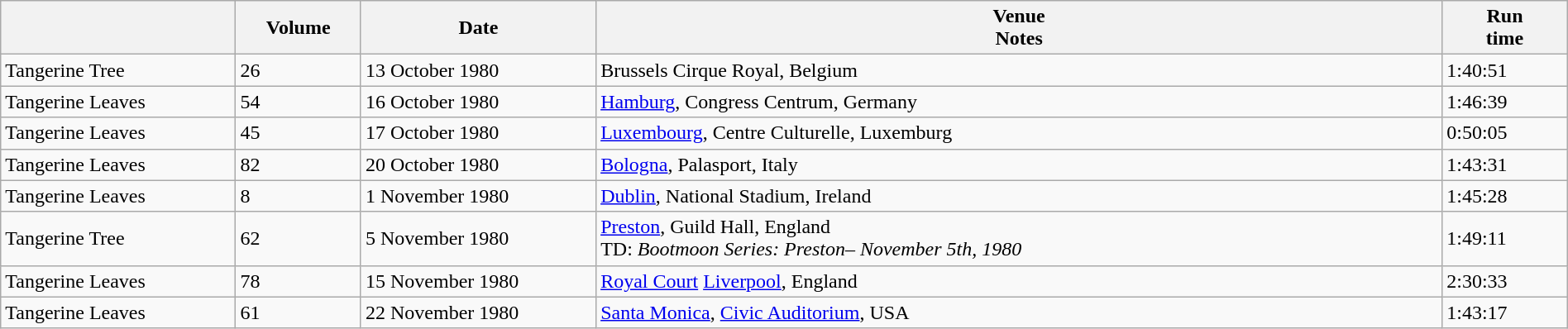<table class="wikitable" style="width: 100%;">
<tr>
<th style="width: 15%;"></th>
<th style="width: 8%;">Volume</th>
<th style="width: 15%;">Date</th>
<th>Venue<br>Notes</th>
<th style="width: 8%;">Run<br>time</th>
</tr>
<tr>
<td>Tangerine Tree</td>
<td>26</td>
<td>13 October 1980</td>
<td>Brussels Cirque Royal, Belgium</td>
<td>1:40:51</td>
</tr>
<tr>
<td>Tangerine Leaves</td>
<td>54</td>
<td>16 October 1980</td>
<td><a href='#'>Hamburg</a>, Congress Centrum, Germany</td>
<td>1:46:39</td>
</tr>
<tr>
<td>Tangerine Leaves</td>
<td>45</td>
<td>17 October 1980</td>
<td><a href='#'>Luxembourg</a>, Centre Culturelle, Luxemburg</td>
<td>0:50:05</td>
</tr>
<tr>
<td>Tangerine Leaves</td>
<td>82</td>
<td>20 October 1980</td>
<td><a href='#'>Bologna</a>, Palasport, Italy</td>
<td>1:43:31</td>
</tr>
<tr>
<td>Tangerine Leaves</td>
<td>8</td>
<td>1 November 1980</td>
<td><a href='#'>Dublin</a>, National Stadium, Ireland</td>
<td>1:45:28</td>
</tr>
<tr>
<td>Tangerine Tree</td>
<td>62</td>
<td>5 November 1980</td>
<td><a href='#'>Preston</a>, Guild Hall, England<br>TD: <em>Bootmoon Series: Preston– November 5th, 1980</em></td>
<td>1:49:11</td>
</tr>
<tr>
<td>Tangerine Leaves</td>
<td>78</td>
<td>15 November 1980</td>
<td><a href='#'>Royal Court</a> <a href='#'>Liverpool</a>, England</td>
<td>2:30:33</td>
</tr>
<tr>
<td>Tangerine Leaves</td>
<td>61</td>
<td>22 November 1980</td>
<td><a href='#'>Santa Monica</a>, <a href='#'>Civic Auditorium</a>, USA</td>
<td>1:43:17</td>
</tr>
</table>
